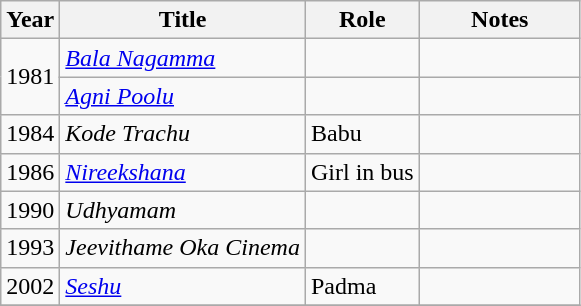<table class="wikitable sortable">
<tr>
<th>Year</th>
<th>Title</th>
<th>Role</th>
<th class="unsortable" style="width: 100px;">Notes</th>
</tr>
<tr>
<td rowspan="2">1981</td>
<td><em><a href='#'>Bala Nagamma</a></em></td>
<td></td>
<td></td>
</tr>
<tr>
<td><em><a href='#'>Agni Poolu</a></em></td>
<td></td>
<td></td>
</tr>
<tr>
<td>1984</td>
<td><em>Kode Trachu</em></td>
<td>Babu</td>
<td></td>
</tr>
<tr>
<td>1986</td>
<td><em><a href='#'>Nireekshana</a></em></td>
<td>Girl in bus</td>
<td></td>
</tr>
<tr>
<td>1990</td>
<td><em>Udhyamam</em></td>
<td></td>
<td></td>
</tr>
<tr>
<td>1993</td>
<td><em>Jeevithame Oka Cinema</em></td>
<td></td>
<td></td>
</tr>
<tr>
<td>2002</td>
<td><em><a href='#'>Seshu</a></em></td>
<td>Padma</td>
<td></td>
</tr>
<tr>
</tr>
</table>
